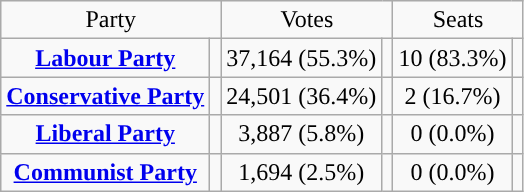<table class=wikitable style="text-align:center;">
<tr>
<td colspan=2>Party</td>
<td colspan=2>Votes</td>
<td colspan=2>Seats</td>
</tr>
<tr>
<td><strong><a href='#'>Labour Party</a></strong></td>
<td style="background:"></td>
<td>37,164 (55.3%)</td>
<td></td>
<td>10 (83.3%)</td>
<td></td>
</tr>
<tr>
<td><strong><a href='#'>Conservative Party</a></strong></td>
<td style="background:"></td>
<td>24,501 (36.4%)</td>
<td></td>
<td>2 (16.7%)</td>
<td></td>
</tr>
<tr>
<td><strong><a href='#'>Liberal Party</a></strong></td>
<td style="background:"></td>
<td>3,887 (5.8%)</td>
<td></td>
<td>0 (0.0%)</td>
<td></td>
</tr>
<tr>
<td><strong><a href='#'>Communist Party</a></strong></td>
<td style="background:"></td>
<td>1,694 (2.5%)</td>
<td></td>
<td>0 (0.0%)</td>
<td></td>
</tr>
</table>
